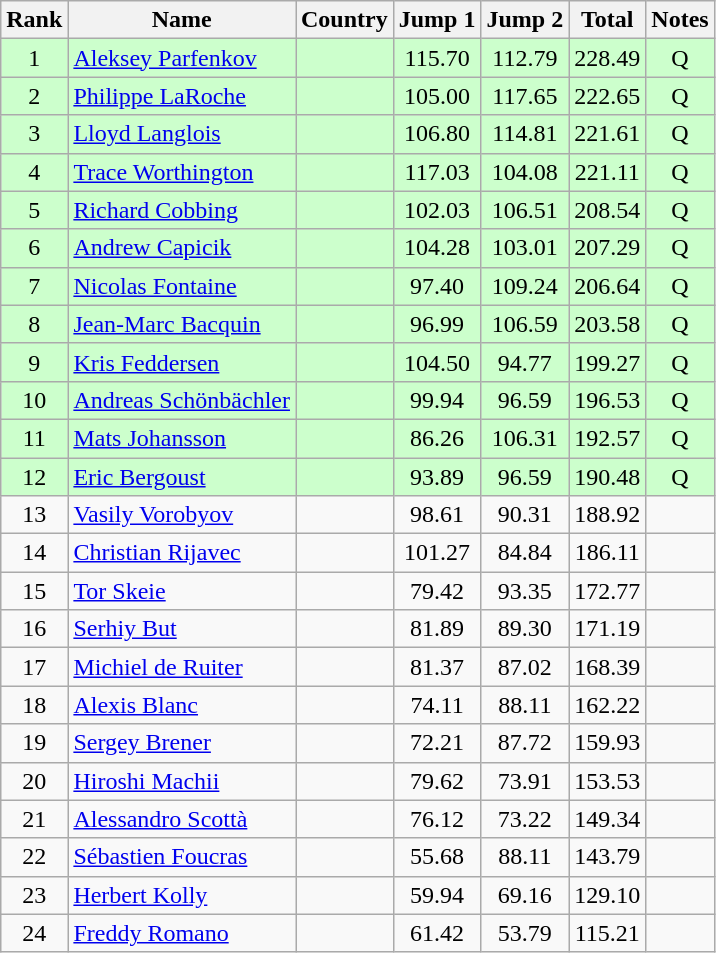<table class="wikitable sortable" style="text-align:center">
<tr>
<th>Rank</th>
<th>Name</th>
<th>Country</th>
<th>Jump 1</th>
<th>Jump 2</th>
<th>Total</th>
<th>Notes</th>
</tr>
<tr bgcolor="#ccffcc">
<td>1</td>
<td align=left><a href='#'>Aleksey Parfenkov</a></td>
<td align=left></td>
<td>115.70</td>
<td>112.79</td>
<td>228.49</td>
<td>Q</td>
</tr>
<tr bgcolor=#ccffcc>
<td>2</td>
<td align=left><a href='#'>Philippe LaRoche</a></td>
<td align=left></td>
<td>105.00</td>
<td>117.65</td>
<td>222.65</td>
<td>Q</td>
</tr>
<tr bgcolor=#ccffcc>
<td>3</td>
<td align=left><a href='#'>Lloyd Langlois</a></td>
<td align=left></td>
<td>106.80</td>
<td>114.81</td>
<td>221.61</td>
<td>Q</td>
</tr>
<tr bgcolor=#ccffcc>
<td>4</td>
<td align=left><a href='#'>Trace Worthington</a></td>
<td align=left></td>
<td>117.03</td>
<td>104.08</td>
<td>221.11</td>
<td>Q</td>
</tr>
<tr bgcolor=#ccffcc>
<td>5</td>
<td align=left><a href='#'>Richard Cobbing</a></td>
<td align=left></td>
<td>102.03</td>
<td>106.51</td>
<td>208.54</td>
<td>Q</td>
</tr>
<tr bgcolor=#ccffcc>
<td>6</td>
<td align=left><a href='#'>Andrew Capicik</a></td>
<td align=left></td>
<td>104.28</td>
<td>103.01</td>
<td>207.29</td>
<td>Q</td>
</tr>
<tr bgcolor=#ccffcc>
<td>7</td>
<td align=left><a href='#'>Nicolas Fontaine</a></td>
<td align=left></td>
<td>97.40</td>
<td>109.24</td>
<td>206.64</td>
<td>Q</td>
</tr>
<tr bgcolor=#ccffcc>
<td>8</td>
<td align=left><a href='#'>Jean-Marc Bacquin</a></td>
<td align=left></td>
<td>96.99</td>
<td>106.59</td>
<td>203.58</td>
<td>Q</td>
</tr>
<tr bgcolor=#ccffcc>
<td>9</td>
<td align=left><a href='#'>Kris Feddersen</a></td>
<td align=left></td>
<td>104.50</td>
<td>94.77</td>
<td>199.27</td>
<td>Q</td>
</tr>
<tr bgcolor=#ccffcc>
<td>10</td>
<td align=left><a href='#'>Andreas Schönbächler</a></td>
<td align=left></td>
<td>99.94</td>
<td>96.59</td>
<td>196.53</td>
<td>Q</td>
</tr>
<tr bgcolor=#ccffcc>
<td>11</td>
<td align=left><a href='#'>Mats Johansson</a></td>
<td align=left></td>
<td>86.26</td>
<td>106.31</td>
<td>192.57</td>
<td>Q</td>
</tr>
<tr bgcolor=#ccffcc>
<td>12</td>
<td align=left><a href='#'>Eric Bergoust</a></td>
<td align=left></td>
<td>93.89</td>
<td>96.59</td>
<td>190.48</td>
<td>Q</td>
</tr>
<tr>
<td>13</td>
<td align=left><a href='#'>Vasily Vorobyov</a></td>
<td align=left></td>
<td>98.61</td>
<td>90.31</td>
<td>188.92</td>
<td></td>
</tr>
<tr>
<td>14</td>
<td align=left><a href='#'>Christian Rijavec</a></td>
<td align=left></td>
<td>101.27</td>
<td>84.84</td>
<td>186.11</td>
<td></td>
</tr>
<tr>
<td>15</td>
<td align=left><a href='#'>Tor Skeie</a></td>
<td align=left></td>
<td>79.42</td>
<td>93.35</td>
<td>172.77</td>
<td></td>
</tr>
<tr>
<td>16</td>
<td align=left><a href='#'>Serhiy But</a></td>
<td align=left></td>
<td>81.89</td>
<td>89.30</td>
<td>171.19</td>
<td></td>
</tr>
<tr>
<td>17</td>
<td align=left><a href='#'>Michiel de Ruiter</a></td>
<td align=left></td>
<td>81.37</td>
<td>87.02</td>
<td>168.39</td>
<td></td>
</tr>
<tr>
<td>18</td>
<td align=left><a href='#'>Alexis Blanc</a></td>
<td align=left></td>
<td>74.11</td>
<td>88.11</td>
<td>162.22</td>
<td></td>
</tr>
<tr>
<td>19</td>
<td align=left><a href='#'>Sergey Brener</a></td>
<td align=left></td>
<td>72.21</td>
<td>87.72</td>
<td>159.93</td>
<td></td>
</tr>
<tr>
<td>20</td>
<td align=left><a href='#'>Hiroshi Machii</a></td>
<td align=left></td>
<td>79.62</td>
<td>73.91</td>
<td>153.53</td>
<td></td>
</tr>
<tr>
<td>21</td>
<td align=left><a href='#'>Alessandro Scottà</a></td>
<td align=left></td>
<td>76.12</td>
<td>73.22</td>
<td>149.34</td>
<td></td>
</tr>
<tr>
<td>22</td>
<td align=left><a href='#'>Sébastien Foucras</a></td>
<td align=left></td>
<td>55.68</td>
<td>88.11</td>
<td>143.79</td>
<td></td>
</tr>
<tr>
<td>23</td>
<td align=left><a href='#'>Herbert Kolly</a></td>
<td align=left></td>
<td>59.94</td>
<td>69.16</td>
<td>129.10</td>
<td></td>
</tr>
<tr>
<td>24</td>
<td align=left><a href='#'>Freddy Romano</a></td>
<td align=left></td>
<td>61.42</td>
<td>53.79</td>
<td>115.21</td>
<td></td>
</tr>
</table>
